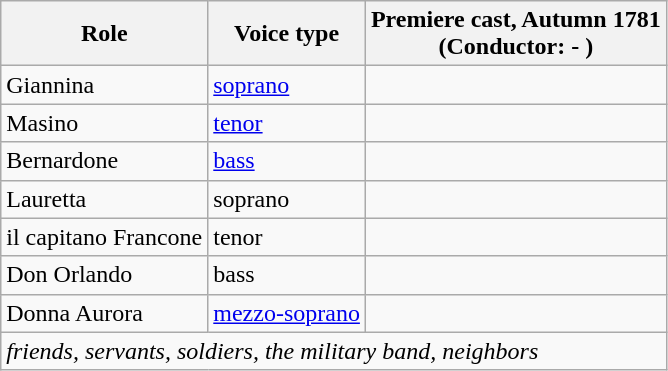<table class="wikitable">
<tr>
<th>Role</th>
<th>Voice type</th>
<th>Premiere cast, Autumn 1781 <br>(Conductor: - )</th>
</tr>
<tr>
<td>Giannina</td>
<td><a href='#'>soprano</a></td>
<td></td>
</tr>
<tr>
<td>Masino</td>
<td><a href='#'>tenor</a></td>
<td></td>
</tr>
<tr>
<td>Bernardone</td>
<td><a href='#'>bass</a></td>
<td></td>
</tr>
<tr>
<td>Lauretta</td>
<td>soprano</td>
<td></td>
</tr>
<tr>
<td>il capitano Francone</td>
<td>tenor</td>
<td></td>
</tr>
<tr>
<td>Don Orlando</td>
<td>bass</td>
<td></td>
</tr>
<tr>
<td>Donna Aurora</td>
<td><a href='#'>mezzo-soprano</a></td>
<td></td>
</tr>
<tr>
<td colspan="3"><em>friends, servants, soldiers, the military band, neighbors</em></td>
</tr>
</table>
